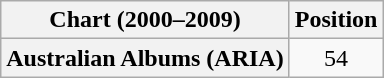<table class="wikitable plainrowheaders">
<tr>
<th scope="col">Chart (2000–2009)</th>
<th scope="col">Position</th>
</tr>
<tr>
<th scope="row">Australian Albums (ARIA)</th>
<td align="center">54</td>
</tr>
</table>
